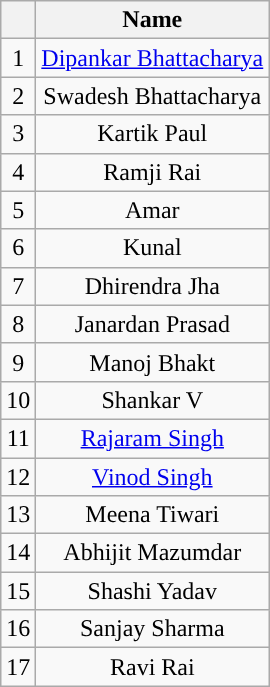<table class="wikitable" style="text-align:center">
<tr>
<th Style="background-color:"></th>
<th Style="background-color:">Name</th>
</tr>
<tr>
<td>1</td>
<td><a href='#'>Dipankar Bhattacharya</a></td>
</tr>
<tr>
<td>2</td>
<td>Swadesh Bhattacharya</td>
</tr>
<tr>
<td>3</td>
<td>Kartik Paul</td>
</tr>
<tr>
<td>4</td>
<td>Ramji Rai</td>
</tr>
<tr>
<td>5</td>
<td>Amar</td>
</tr>
<tr>
<td>6</td>
<td>Kunal</td>
</tr>
<tr>
<td>7</td>
<td>Dhirendra Jha</td>
</tr>
<tr>
<td>8</td>
<td>Janardan Prasad</td>
</tr>
<tr>
<td>9</td>
<td>Manoj Bhakt</td>
</tr>
<tr>
<td>10</td>
<td>Shankar V</td>
</tr>
<tr>
<td>11</td>
<td><a href='#'>Rajaram Singh</a></td>
</tr>
<tr>
<td>12</td>
<td><a href='#'>Vinod Singh</a></td>
</tr>
<tr>
<td>13</td>
<td>Meena Tiwari</td>
</tr>
<tr>
<td>14</td>
<td>Abhijit Mazumdar</td>
</tr>
<tr>
<td>15</td>
<td>Shashi Yadav</td>
</tr>
<tr>
<td>16</td>
<td>Sanjay Sharma</td>
</tr>
<tr>
<td>17</td>
<td>Ravi Rai</td>
</tr>
</table>
